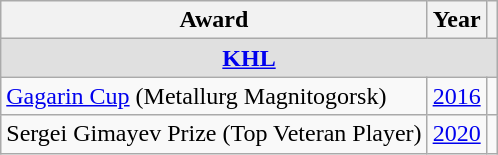<table class="wikitable">
<tr>
<th>Award</th>
<th>Year</th>
<th></th>
</tr>
<tr ALIGN="center" bgcolor="#e0e0e0">
<td colspan="3"><strong><a href='#'>KHL</a></strong></td>
</tr>
<tr>
<td><a href='#'>Gagarin Cup</a> (Metallurg Magnitogorsk)</td>
<td><a href='#'>2016</a></td>
<td></td>
</tr>
<tr>
<td>Sergei Gimayev Prize (Top Veteran Player)</td>
<td><a href='#'>2020</a></td>
<td></td>
</tr>
</table>
